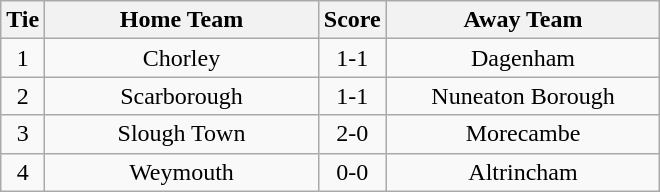<table class="wikitable" style="text-align:center;">
<tr>
<th width=20>Tie</th>
<th width=175>Home Team</th>
<th width=20>Score</th>
<th width=175>Away Team</th>
</tr>
<tr>
<td>1</td>
<td>Chorley</td>
<td>1-1</td>
<td>Dagenham</td>
</tr>
<tr>
<td>2</td>
<td>Scarborough</td>
<td>1-1</td>
<td>Nuneaton Borough</td>
</tr>
<tr>
<td>3</td>
<td>Slough Town</td>
<td>2-0</td>
<td>Morecambe</td>
</tr>
<tr>
<td>4</td>
<td>Weymouth</td>
<td>0-0</td>
<td>Altrincham</td>
</tr>
</table>
